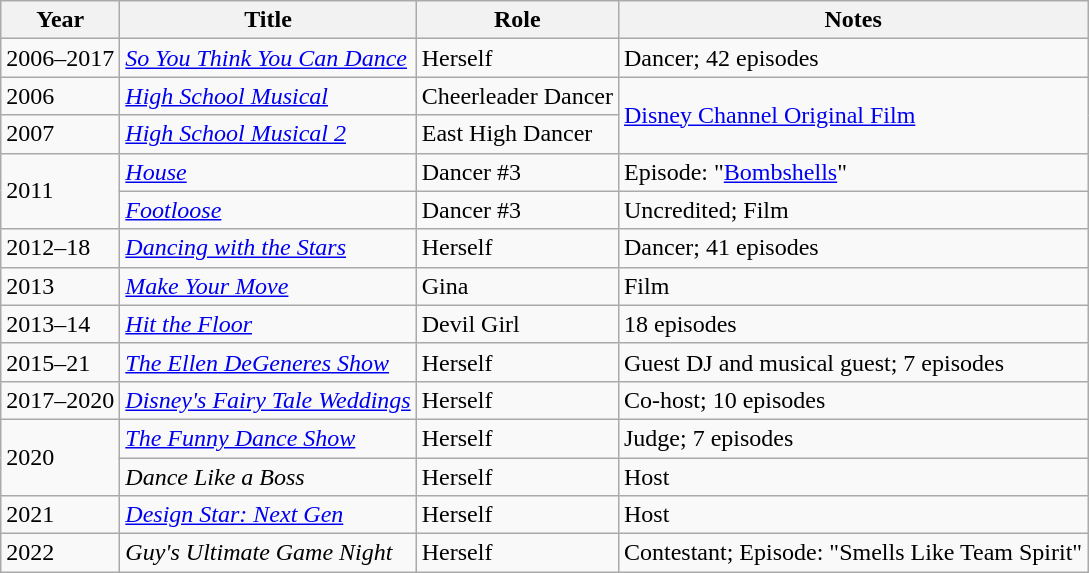<table class="wikitable">
<tr>
<th>Year</th>
<th>Title</th>
<th>Role</th>
<th>Notes</th>
</tr>
<tr>
<td>2006–2017</td>
<td><em><a href='#'>So You Think You Can Dance</a></em></td>
<td>Herself</td>
<td>Dancer; 42 episodes</td>
</tr>
<tr>
<td>2006</td>
<td><em><a href='#'>High School Musical</a></em></td>
<td>Cheerleader Dancer</td>
<td rowspan="2"><a href='#'>Disney Channel Original Film</a></td>
</tr>
<tr>
<td>2007</td>
<td><em><a href='#'>High School Musical 2</a></em></td>
<td>East High Dancer</td>
</tr>
<tr>
<td rowspan="2">2011</td>
<td><em><a href='#'>House</a></em></td>
<td>Dancer #3</td>
<td>Episode: "<a href='#'>Bombshells</a>"</td>
</tr>
<tr>
<td><em><a href='#'>Footloose</a></em></td>
<td>Dancer #3</td>
<td>Uncredited; Film</td>
</tr>
<tr>
<td>2012–18</td>
<td><em><a href='#'>Dancing with the Stars</a></em></td>
<td>Herself</td>
<td>Dancer; 41 episodes</td>
</tr>
<tr>
<td>2013</td>
<td><em><a href='#'>Make Your Move</a></em></td>
<td>Gina</td>
<td>Film</td>
</tr>
<tr>
<td>2013–14</td>
<td><em><a href='#'>Hit the Floor</a></em></td>
<td>Devil Girl</td>
<td>18 episodes</td>
</tr>
<tr>
<td>2015–21</td>
<td><em><a href='#'>The Ellen DeGeneres Show</a></em></td>
<td>Herself</td>
<td>Guest DJ and musical guest; 7 episodes</td>
</tr>
<tr>
<td>2017–2020</td>
<td><em><a href='#'>Disney's Fairy Tale Weddings</a></em></td>
<td>Herself</td>
<td>Co-host; 10 episodes</td>
</tr>
<tr>
<td rowspan="2">2020</td>
<td><em><a href='#'>The Funny Dance Show</a></em></td>
<td>Herself</td>
<td>Judge; 7 episodes</td>
</tr>
<tr>
<td><em>Dance Like a Boss</em></td>
<td>Herself</td>
<td>Host</td>
</tr>
<tr>
<td>2021</td>
<td><em><a href='#'>Design Star: Next Gen</a></em></td>
<td>Herself</td>
<td>Host</td>
</tr>
<tr>
<td>2022</td>
<td><em>Guy's Ultimate Game Night</em></td>
<td>Herself</td>
<td>Contestant; Episode: "Smells Like Team Spirit"</td>
</tr>
</table>
